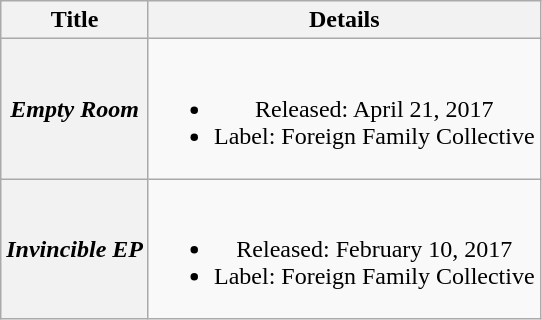<table class="wikitable plainrowheaders" style="text-align:center;">
<tr>
<th scope="col">Title</th>
<th scope="col">Details</th>
</tr>
<tr>
<th scope="row"><em>Empty Room</em><br></th>
<td><br><ul><li>Released: April 21, 2017</li><li>Label: Foreign Family Collective</li></ul></td>
</tr>
<tr>
<th scope="row"><em>Invincible EP</em></th>
<td><br><ul><li>Released: February 10, 2017</li><li>Label: Foreign Family Collective</li></ul></td>
</tr>
</table>
